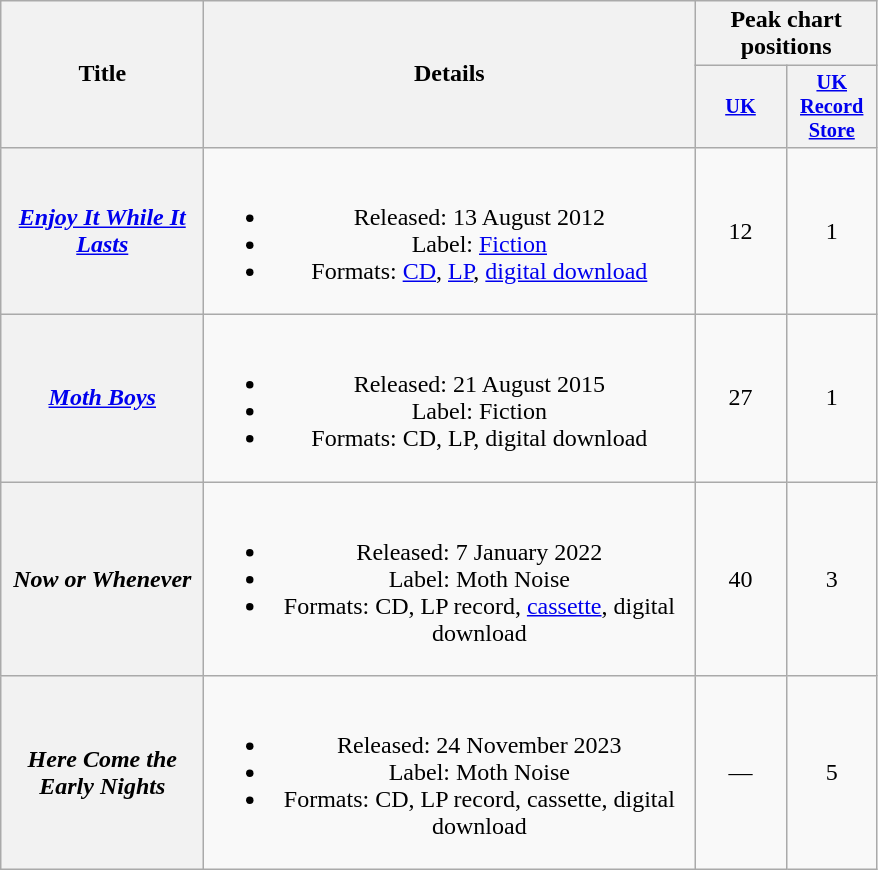<table class="wikitable plainrowheaders" style="text-align:center;">
<tr>
<th scope="col" rowspan="2" style="width:8em;">Title</th>
<th scope="col" rowspan="2" style="width:20em;">Details</th>
<th scope="col" colspan="5">Peak chart positions</th>
</tr>
<tr>
<th style="width:4em;font-size:85%"><a href='#'>UK</a><br></th>
<th style="width:4em;font-size:85%"><a href='#'>UK<br>Record<br>Store</a></th>
</tr>
<tr>
<th scope="row"><em><a href='#'>Enjoy It While It Lasts</a></em></th>
<td><br><ul><li>Released: 13 August 2012</li><li>Label: <a href='#'>Fiction</a></li><li>Formats: <a href='#'>CD</a>, <a href='#'>LP</a>, <a href='#'>digital download</a></li></ul></td>
<td>12</td>
<td>1</td>
</tr>
<tr>
<th scope="row"><em><a href='#'>Moth Boys</a></em></th>
<td><br><ul><li>Released: 21 August 2015</li><li>Label: Fiction</li><li>Formats: CD, LP, digital download</li></ul></td>
<td>27</td>
<td>1</td>
</tr>
<tr>
<th scope="row"><em>Now or Whenever</em></th>
<td><br><ul><li>Released: 7 January 2022</li><li>Label: Moth Noise</li><li>Formats: CD, LP record, <a href='#'>cassette</a>, digital download</li></ul></td>
<td>40</td>
<td>3</td>
</tr>
<tr>
<th scope="row"><em>Here Come the Early Nights</em></th>
<td><br><ul><li>Released: 24 November 2023</li><li>Label: Moth Noise</li><li>Formats: CD, LP record, cassette, digital download</li></ul></td>
<td>—</td>
<td>5</td>
</tr>
</table>
